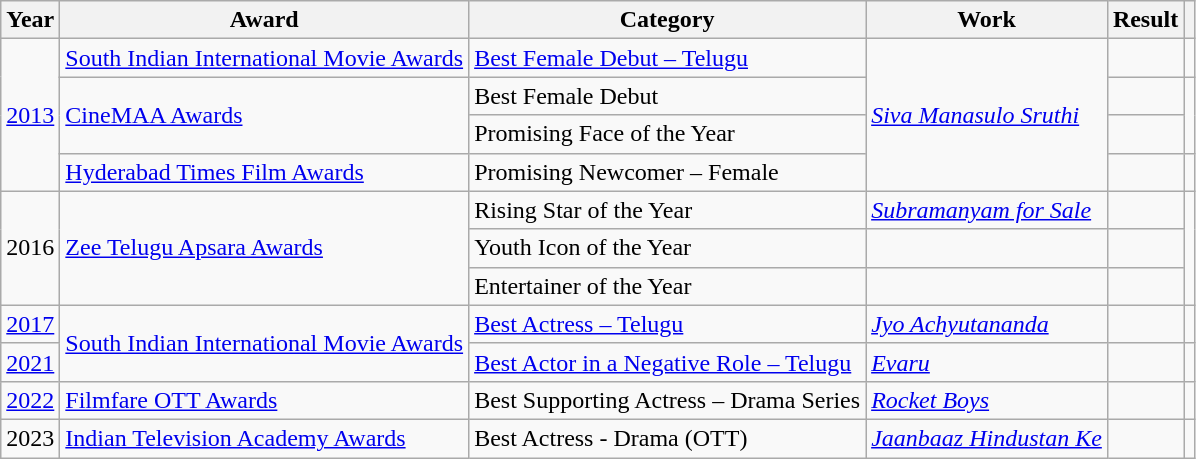<table class="wikitable">
<tr>
<th scope="col">Year</th>
<th scope="col">Award</th>
<th scope="col">Category</th>
<th scope="col">Work</th>
<th scope="col">Result</th>
<th class="unsortable" scope="col"></th>
</tr>
<tr>
<td rowspan="4"><a href='#'>2013</a></td>
<td><a href='#'>South Indian International Movie Awards</a></td>
<td><a href='#'>Best Female Debut – Telugu</a></td>
<td rowspan="4"><em><a href='#'>Siva Manasulo Sruthi</a></em></td>
<td></td>
<td></td>
</tr>
<tr>
<td rowspan="2"><a href='#'>CineMAA Awards</a></td>
<td>Best Female Debut</td>
<td></td>
<td rowspan="2"></td>
</tr>
<tr>
<td>Promising Face of the Year</td>
<td></td>
</tr>
<tr>
<td><a href='#'>Hyderabad Times Film Awards</a></td>
<td>Promising Newcomer – Female</td>
<td></td>
<td></td>
</tr>
<tr>
<td rowspan="3">2016</td>
<td rowspan="3"><a href='#'>Zee Telugu Apsara Awards</a></td>
<td>Rising Star of the Year</td>
<td><em><a href='#'>Subramanyam for Sale</a></em></td>
<td></td>
<td rowspan="3"></td>
</tr>
<tr>
<td>Youth Icon of the Year</td>
<td></td>
<td></td>
</tr>
<tr>
<td>Entertainer of the Year</td>
<td></td>
<td></td>
</tr>
<tr>
<td><a href='#'>2017</a></td>
<td rowspan="2"><a href='#'>South Indian International Movie Awards</a></td>
<td><a href='#'>Best Actress – Telugu</a></td>
<td><em><a href='#'>Jyo Achyutananda</a></em></td>
<td></td>
<td></td>
</tr>
<tr>
<td><a href='#'>2021</a></td>
<td><a href='#'>Best Actor in a Negative Role – Telugu</a></td>
<td><em><a href='#'>Evaru</a></em></td>
<td></td>
<td></td>
</tr>
<tr>
<td><a href='#'>2022</a></td>
<td><a href='#'>Filmfare OTT Awards</a></td>
<td>Best Supporting Actress – Drama Series</td>
<td><em><a href='#'>Rocket Boys</a></em></td>
<td></td>
<td></td>
</tr>
<tr>
<td>2023</td>
<td><a href='#'>Indian Television Academy Awards</a></td>
<td>Best Actress - Drama (OTT)</td>
<td><em><a href='#'>Jaanbaaz Hindustan Ke</a></em></td>
<td></td>
<td></td>
</tr>
</table>
